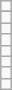<table class = "wikitable" style = "border: 1px solid darkgray; float:right; ">
<tr>
<td></td>
</tr>
<tr border = "0">
</tr>
<tr>
<td></td>
</tr>
<tr>
<td></td>
</tr>
<tr>
<td></td>
</tr>
<tr>
<td></td>
</tr>
<tr>
<td></td>
</tr>
<tr>
<td></td>
</tr>
<tr>
<td></td>
</tr>
</table>
